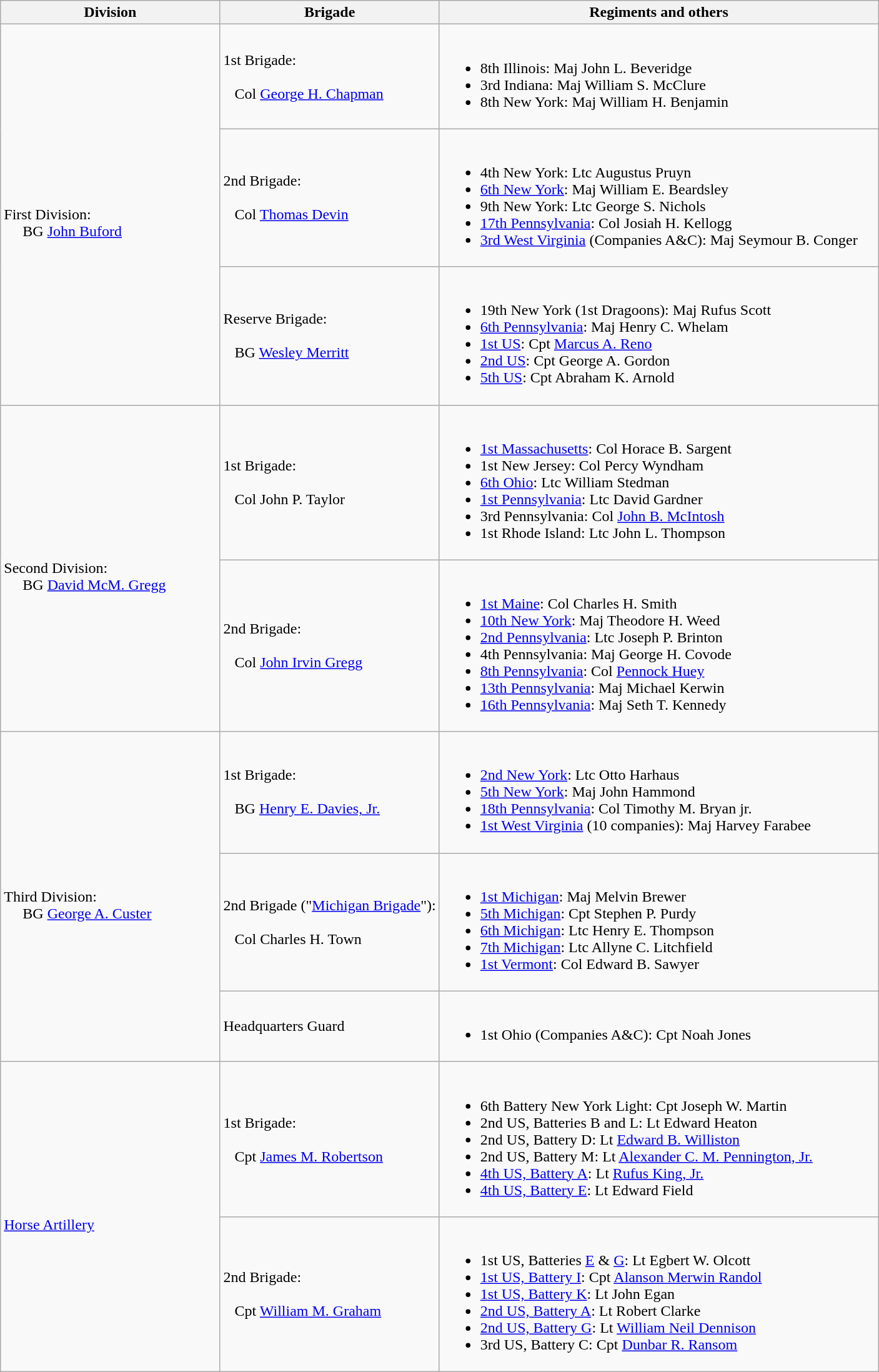<table class="wikitable">
<tr>
<th width=25%>Division</th>
<th width=25%>Brigade</th>
<th>Regiments and others</th>
</tr>
<tr>
<td rowspan=3><br>First Division:
<br>    
BG <a href='#'>John Buford</a></td>
<td>1st Brigade:<br><br>  
Col <a href='#'>George H. Chapman</a></td>
<td><br><ul><li>8th Illinois: Maj John L. Beveridge</li><li>3rd Indiana: Maj William S. McClure</li><li>8th New York: Maj William H. Benjamin</li></ul></td>
</tr>
<tr>
<td>2nd Brigade:<br><br>  
Col <a href='#'>Thomas Devin</a></td>
<td><br><ul><li>4th New York: Ltc Augustus Pruyn</li><li><a href='#'>6th New York</a>: Maj William E. Beardsley</li><li>9th New York: Ltc George S. Nichols</li><li><a href='#'>17th Pennsylvania</a>: Col Josiah H. Kellogg</li><li><a href='#'>3rd West Virginia</a> (Companies A&C): Maj Seymour B. Conger</li></ul></td>
</tr>
<tr>
<td>Reserve Brigade:<br><br>  
BG <a href='#'>Wesley Merritt</a></td>
<td><br><ul><li>19th New York (1st Dragoons): Maj Rufus Scott</li><li><a href='#'>6th Pennsylvania</a>: Maj Henry C. Whelam</li><li><a href='#'>1st US</a>: Cpt <a href='#'>Marcus A. Reno</a></li><li><a href='#'>2nd US</a>: Cpt George A. Gordon</li><li><a href='#'>5th US</a>: Cpt Abraham K. Arnold</li></ul></td>
</tr>
<tr>
<td rowspan=2><br>Second Division:
<br>    
BG <a href='#'>David McM. Gregg</a></td>
<td>1st Brigade:<br><br>  
Col John P. Taylor</td>
<td><br><ul><li><a href='#'>1st Massachusetts</a>: Col Horace B. Sargent</li><li>1st New Jersey: Col Percy Wyndham</li><li><a href='#'>6th Ohio</a>: Ltc William Stedman</li><li><a href='#'>1st Pennsylvania</a>: Ltc David Gardner</li><li>3rd Pennsylvania: Col <a href='#'>John B. McIntosh</a></li><li>1st Rhode Island: Ltc John L. Thompson</li></ul></td>
</tr>
<tr>
<td>2nd Brigade:<br><br>  
Col <a href='#'>John Irvin Gregg</a></td>
<td><br><ul><li><a href='#'>1st Maine</a>: Col Charles H. Smith</li><li><a href='#'>10th New York</a>: Maj Theodore H. Weed</li><li><a href='#'>2nd Pennsylvania</a>: Ltc Joseph P. Brinton</li><li>4th Pennsylvania: Maj George H. Covode</li><li><a href='#'>8th Pennsylvania</a>: Col <a href='#'>Pennock Huey</a></li><li><a href='#'>13th Pennsylvania</a>: Maj Michael Kerwin</li><li><a href='#'>16th Pennsylvania</a>: Maj Seth T. Kennedy</li></ul></td>
</tr>
<tr>
<td rowspan=3><br>Third Division:
<br>    
BG <a href='#'>George A. Custer</a></td>
<td>1st Brigade:<br><br>  
BG <a href='#'>Henry E. Davies, Jr.</a></td>
<td><br><ul><li><a href='#'>2nd New York</a>: Ltc Otto Harhaus</li><li><a href='#'>5th New York</a>: Maj John Hammond</li><li><a href='#'>18th Pennsylvania</a>: Col Timothy M. Bryan jr.</li><li><a href='#'>1st West Virginia</a> (10 companies): Maj Harvey Farabee</li></ul></td>
</tr>
<tr>
<td>2nd Brigade ("<a href='#'>Michigan Brigade</a>"):<br><br>  
Col Charles H. Town</td>
<td><br><ul><li><a href='#'>1st Michigan</a>: Maj Melvin Brewer</li><li><a href='#'>5th Michigan</a>: Cpt Stephen P. Purdy</li><li><a href='#'>6th Michigan</a>: Ltc Henry E. Thompson</li><li><a href='#'>7th Michigan</a>: Ltc Allyne C. Litchfield</li><li><a href='#'>1st Vermont</a>: Col Edward B. Sawyer</li></ul></td>
</tr>
<tr>
<td>Headquarters Guard</td>
<td><br><ul><li>1st Ohio (Companies A&C): Cpt Noah Jones</li></ul></td>
</tr>
<tr>
<td rowspan=2><br><a href='#'>Horse Artillery</a></td>
<td>1st Brigade:<br><br>  
Cpt <a href='#'>James M. Robertson</a></td>
<td><br><ul><li>6th Battery New York Light: Cpt Joseph W. Martin</li><li>2nd US, Batteries B and L: Lt Edward Heaton</li><li>2nd US, Battery D: Lt <a href='#'>Edward B. Williston</a></li><li>2nd US, Battery M: Lt <a href='#'>Alexander C. M. Pennington, Jr.</a></li><li><a href='#'>4th US, Battery A</a>: Lt <a href='#'>Rufus King, Jr.</a></li><li><a href='#'>4th US, Battery E</a>: Lt Edward Field</li></ul></td>
</tr>
<tr>
<td>2nd Brigade:<br><br>  
Cpt <a href='#'>William M. Graham</a></td>
<td><br><ul><li>1st US, Batteries <a href='#'>E</a> & <a href='#'>G</a>: Lt Egbert W. Olcott</li><li><a href='#'>1st US, Battery I</a>: Cpt <a href='#'>Alanson Merwin Randol</a></li><li><a href='#'>1st US, Battery K</a>: Lt John Egan</li><li><a href='#'>2nd US, Battery A</a>: Lt Robert Clarke</li><li><a href='#'>2nd US, Battery G</a>: Lt <a href='#'>William Neil Dennison</a></li><li>3rd US, Battery C: Cpt <a href='#'>Dunbar R. Ransom</a></li></ul></td>
</tr>
</table>
